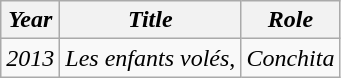<table class="wikitable sortable">
<tr>
<th><em>Year</em></th>
<th><em>Title</em></th>
<th><em>Role</em></th>
</tr>
<tr>
<td><em>2013</em></td>
<td><em>Les enfants volés</em>,</td>
<td><em>Conchita</em></td>
</tr>
</table>
